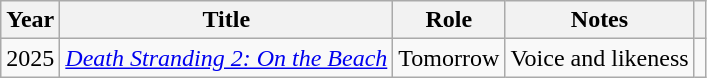<table class="wikitable sortable plainrowheaders">
<tr>
<th>Year</th>
<th>Title</th>
<th>Role</th>
<th>Notes</th>
<th></th>
</tr>
<tr>
<td>2025</td>
<td><em><a href='#'>Death Stranding 2: On the Beach</a></em></td>
<td>Tomorrow</td>
<td>Voice and likeness</td>
<td style="text-align: center;"></td>
</tr>
</table>
